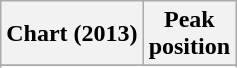<table class="wikitable sortable">
<tr>
<th>Chart (2013)</th>
<th>Peak<br>position</th>
</tr>
<tr>
</tr>
<tr>
</tr>
<tr>
</tr>
<tr>
</tr>
<tr>
</tr>
</table>
